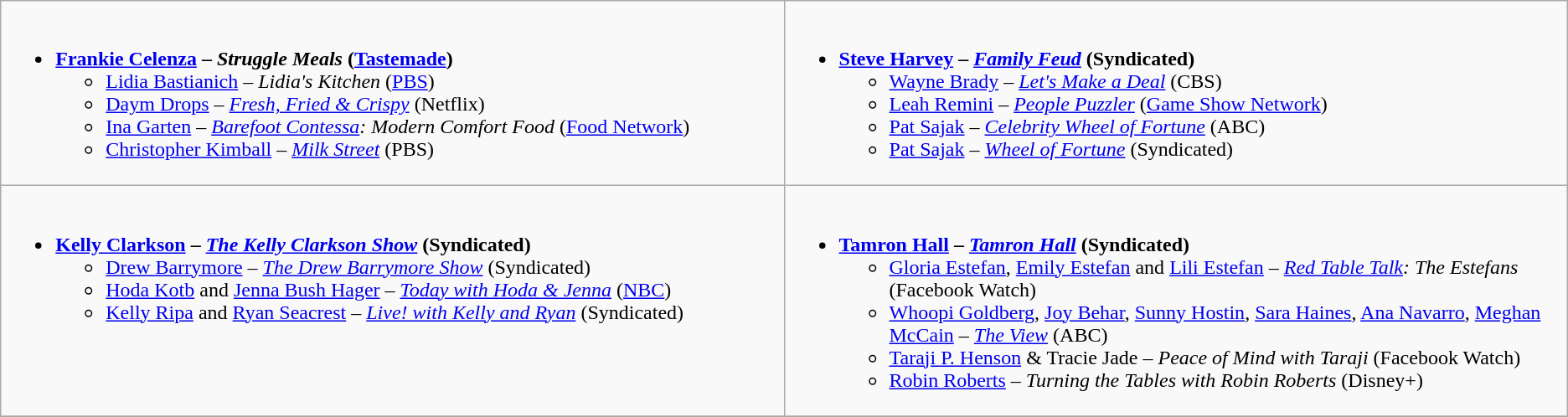<table class=wikitable>
<tr>
<td style="vertical-align:top;" width="50%"><br><ul><li><strong><a href='#'>Frankie Celenza</a> – <em>Struggle Meals</em> (<a href='#'>Tastemade</a>)</strong><ul><li><a href='#'>Lidia Bastianich</a> – <em>Lidia's Kitchen</em> (<a href='#'>PBS</a>)</li><li><a href='#'>Daym Drops</a> – <em><a href='#'>Fresh, Fried & Crispy</a></em> (Netflix)</li><li><a href='#'>Ina Garten</a> – <em><a href='#'>Barefoot Contessa</a>: Modern Comfort Food</em> (<a href='#'>Food Network</a>)</li><li><a href='#'>Christopher Kimball</a> – <em><a href='#'>Milk Street</a></em> (PBS)</li></ul></li></ul></td>
<td style="vertical-align:top;" width="50%"><br><ul><li><strong><a href='#'>Steve Harvey</a> – <em><a href='#'>Family Feud</a></em> (Syndicated)</strong><ul><li><a href='#'>Wayne Brady</a> – <em><a href='#'>Let's Make a Deal</a></em> (CBS)</li><li><a href='#'>Leah Remini</a> – <em><a href='#'>People Puzzler</a></em> (<a href='#'>Game Show Network</a>)</li><li><a href='#'>Pat Sajak</a> – <em><a href='#'>Celebrity Wheel of Fortune</a></em> (ABC)</li><li><a href='#'>Pat Sajak</a> – <em><a href='#'>Wheel of Fortune</a></em> (Syndicated)</li></ul></li></ul></td>
</tr>
<tr>
<td style="vertical-align:top;" width="50%"><br><ul><li><strong><a href='#'>Kelly Clarkson</a> – <em><a href='#'>The Kelly Clarkson Show</a></em> (Syndicated)</strong><ul><li><a href='#'>Drew Barrymore</a> – <em><a href='#'>The Drew Barrymore Show</a></em> (Syndicated)</li><li><a href='#'>Hoda Kotb</a> and <a href='#'>Jenna Bush Hager</a> – <em><a href='#'>Today with Hoda & Jenna</a></em> (<a href='#'>NBC</a>)</li><li><a href='#'>Kelly Ripa</a> and <a href='#'>Ryan Seacrest</a> – <em><a href='#'>Live! with Kelly and Ryan</a></em> (Syndicated)</li></ul></li></ul></td>
<td style="vertical-align:top;" width="50%"><br><ul><li><strong><a href='#'>Tamron Hall</a> – <em><a href='#'>Tamron Hall</a></em> (Syndicated)</strong><ul><li><a href='#'>Gloria Estefan</a>, <a href='#'>Emily Estefan</a> and <a href='#'>Lili Estefan</a> – <em><a href='#'>Red Table Talk</a>: The Estefans</em> (Facebook Watch)</li><li><a href='#'>Whoopi Goldberg</a>, <a href='#'>Joy Behar</a>, <a href='#'>Sunny Hostin</a>, <a href='#'>Sara Haines</a>, <a href='#'>Ana Navarro</a>, <a href='#'>Meghan McCain</a> – <em><a href='#'>The View</a></em> (ABC)</li><li><a href='#'>Taraji P. Henson</a> & Tracie Jade – <em>Peace of Mind with Taraji</em> (Facebook Watch)</li><li><a href='#'>Robin Roberts</a> – <em>Turning the Tables with Robin Roberts</em> (Disney+)</li></ul></li></ul></td>
</tr>
<tr>
</tr>
</table>
